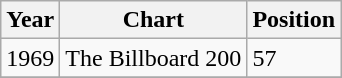<table class=wikitable>
<tr>
<th align="left">Year</th>
<th align="left">Chart</th>
<th align="left">Position</th>
</tr>
<tr>
<td align="left">1969</td>
<td align="left">The Billboard 200</td>
<td align="left">57</td>
</tr>
<tr>
</tr>
</table>
